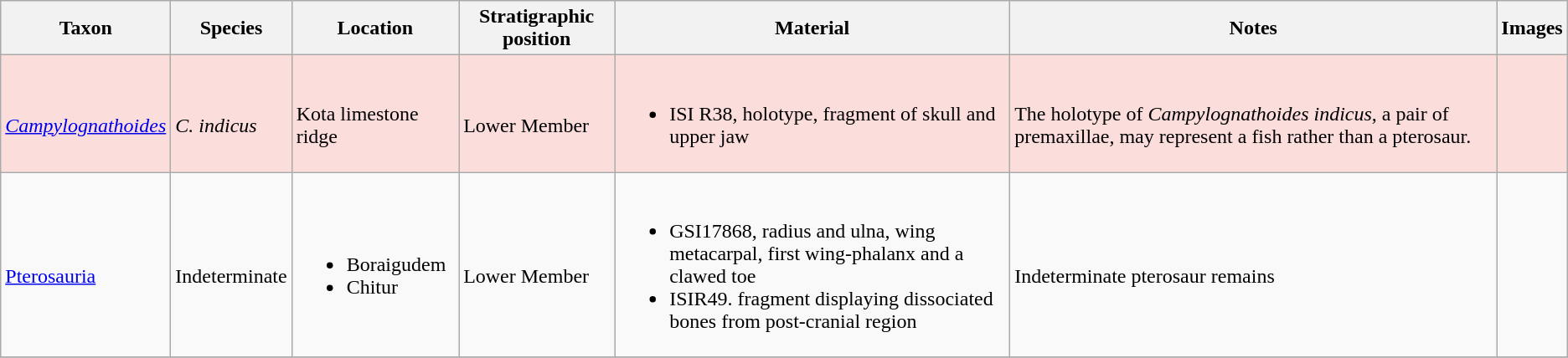<table class="wikitable" align="center">
<tr>
<th>Taxon</th>
<th>Species</th>
<th>Location</th>
<th>Stratigraphic position</th>
<th>Material</th>
<th>Notes</th>
<th>Images</th>
</tr>
<tr>
<td style="background:#fbdddb;"><br><em><a href='#'>Campylognathoides</a></em></td>
<td style="background:#fbdddb;"><br><em>C. indicus</em></td>
<td style="background:#fbdddb;"><br>Kota limestone ridge</td>
<td style="background:#fbdddb;"><br>Lower Member</td>
<td style="background:#fbdddb;"><br><ul><li>ISI R38, holotype, fragment of skull and upper jaw</li></ul></td>
<td style="background:#fbdddb;"><br>The holotype of <em>Campylognathoides indicus</em>, a pair of premaxillae, may represent a fish rather than a pterosaur.</td>
<td style="background:#fbdddb;"></td>
</tr>
<tr>
<td><br><a href='#'>Pterosauria</a></td>
<td><br>Indeterminate</td>
<td><br><ul><li>Boraigudem</li><li>Chitur</li></ul></td>
<td><br>Lower Member</td>
<td><br><ul><li>GSI17868, radius and ulna, wing metacarpal, first wing-phalanx and a clawed toe</li><li>ISIR49. fragment displaying dissociated bones from post-cranial region</li></ul></td>
<td><br>Indeterminate pterosaur remains</td>
<td></td>
</tr>
<tr>
</tr>
</table>
